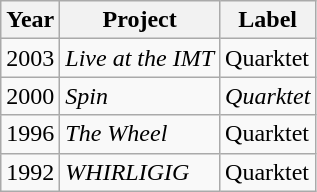<table class="wikitable">
<tr>
<th>Year</th>
<th>Project</th>
<th>Label</th>
</tr>
<tr>
<td>2003</td>
<td><em>Live at the IMT</em></td>
<td>Quarktet</td>
</tr>
<tr>
<td>2000</td>
<td><em>Spin</em></td>
<td><em>Quarktet</em></td>
</tr>
<tr>
<td>1996</td>
<td><em>The Wheel</em></td>
<td>Quarktet</td>
</tr>
<tr>
<td>1992</td>
<td><em>WHIRLIGIG</em></td>
<td>Quarktet</td>
</tr>
</table>
